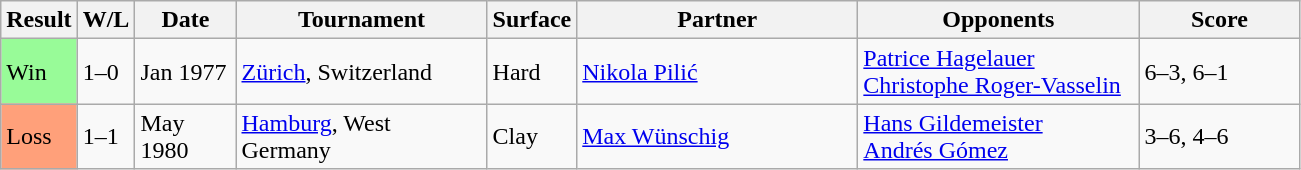<table class="sortable wikitable">
<tr>
<th style="width:40px">Result</th>
<th style="width:30px" class="unsortable">W/L</th>
<th style="width:60px">Date</th>
<th style="width:160px">Tournament</th>
<th style="width:50px">Surface</th>
<th style="width:180px">Partner</th>
<th style="width:180px">Opponents</th>
<th style="width:100px" class="unsortable">Score</th>
</tr>
<tr>
<td style="background:#98fb98;">Win</td>
<td>1–0</td>
<td>Jan 1977</td>
<td><a href='#'>Zürich</a>, Switzerland</td>
<td>Hard</td>
<td> <a href='#'>Nikola Pilić</a></td>
<td> <a href='#'>Patrice Hagelauer</a><br> <a href='#'>Christophe Roger-Vasselin</a></td>
<td>6–3, 6–1</td>
</tr>
<tr>
<td style="background:#ffa07a;">Loss</td>
<td>1–1</td>
<td>May 1980</td>
<td><a href='#'>Hamburg</a>, West Germany</td>
<td>Clay</td>
<td> <a href='#'>Max Wünschig</a></td>
<td> <a href='#'>Hans Gildemeister</a><br> <a href='#'>Andrés Gómez</a></td>
<td>3–6, 4–6</td>
</tr>
</table>
